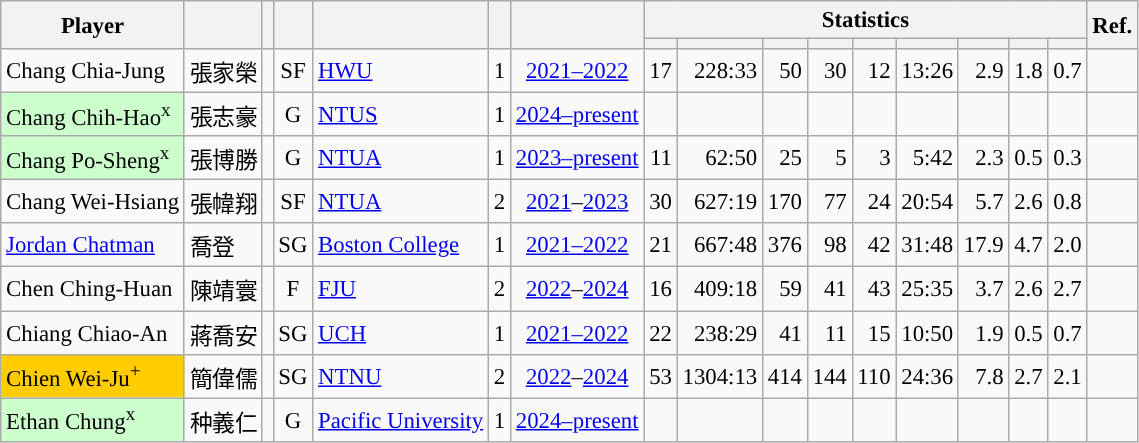<table class="wikitable sortable" style="font-size:95%; text-align:right;">
<tr>
<th rowspan="2">Player</th>
<th rowspan="2"></th>
<th rowspan="2"></th>
<th rowspan="2"></th>
<th rowspan="2"></th>
<th rowspan="2"></th>
<th rowspan="2"></th>
<th colspan="9">Statistics</th>
<th rowspan="2">Ref.</th>
</tr>
<tr>
<th></th>
<th></th>
<th></th>
<th></th>
<th></th>
<th></th>
<th></th>
<th></th>
<th></th>
</tr>
<tr>
<td align="left">Chang Chia-Jung</td>
<td align="left">張家榮</td>
<td align="center"></td>
<td align="center">SF</td>
<td align="left"><a href='#'>HWU</a></td>
<td align="center">1</td>
<td align="center"><a href='#'>2021–2022</a></td>
<td>17</td>
<td>228:33</td>
<td>50</td>
<td>30</td>
<td>12</td>
<td>13:26</td>
<td>2.9</td>
<td>1.8</td>
<td>0.7</td>
<td align="center"></td>
</tr>
<tr>
<td align="left" bgcolor="#CCFFCC">Chang Chih-Hao<sup>x</sup></td>
<td align="left">張志豪</td>
<td align="center"></td>
<td align="center">G</td>
<td align="left"><a href='#'>NTUS</a></td>
<td align="center">1</td>
<td align="center"><a href='#'>2024–present</a></td>
<td></td>
<td></td>
<td></td>
<td></td>
<td></td>
<td></td>
<td></td>
<td></td>
<td></td>
<td align="center"></td>
</tr>
<tr>
<td align="left" bgcolor="#CCFFCC">Chang Po-Sheng<sup>x</sup></td>
<td align="left">張博勝</td>
<td align="center"></td>
<td align="center">G</td>
<td align="left"><a href='#'>NTUA</a></td>
<td align="center">1</td>
<td align="center"><a href='#'>2023–present</a></td>
<td>11</td>
<td>62:50</td>
<td>25</td>
<td>5</td>
<td>3</td>
<td>5:42</td>
<td>2.3</td>
<td>0.5</td>
<td>0.3</td>
<td align="center"></td>
</tr>
<tr>
<td align="left">Chang Wei-Hsiang</td>
<td align="left">張幃翔</td>
<td align="center"></td>
<td align="center">SF</td>
<td align="left"><a href='#'>NTUA</a></td>
<td align="center">2</td>
<td align="center"><a href='#'>2021</a>–<a href='#'>2023</a></td>
<td>30</td>
<td>627:19</td>
<td>170</td>
<td>77</td>
<td>24</td>
<td>20:54</td>
<td>5.7</td>
<td>2.6</td>
<td>0.8</td>
<td align="center"></td>
</tr>
<tr>
<td align="left"><a href='#'>Jordan Chatman</a></td>
<td align="left">喬登</td>
<td align="center"></td>
<td align="center">SG</td>
<td align="left"><a href='#'>Boston College</a></td>
<td align="center">1</td>
<td align="center"><a href='#'>2021–2022</a></td>
<td>21</td>
<td>667:48</td>
<td>376</td>
<td>98</td>
<td>42</td>
<td>31:48</td>
<td>17.9</td>
<td>4.7</td>
<td>2.0</td>
<td align="center"></td>
</tr>
<tr>
<td align="left">Chen Ching-Huan</td>
<td align="left">陳靖寰</td>
<td align="center"></td>
<td align="center">F</td>
<td align="left"><a href='#'>FJU</a></td>
<td align="center">2</td>
<td align="center"><a href='#'>2022</a>–<a href='#'>2024</a></td>
<td>16</td>
<td>409:18</td>
<td>59</td>
<td>41</td>
<td>43</td>
<td>25:35</td>
<td>3.7</td>
<td>2.6</td>
<td>2.7</td>
<td align="center"></td>
</tr>
<tr>
<td align="left">Chiang Chiao-An</td>
<td align="left">蔣喬安</td>
<td align="center"></td>
<td align="center">SG</td>
<td align="left"><a href='#'>UCH</a></td>
<td align="center">1</td>
<td align="center"><a href='#'>2021–2022</a></td>
<td>22</td>
<td>238:29</td>
<td>41</td>
<td>11</td>
<td>15</td>
<td>10:50</td>
<td>1.9</td>
<td>0.5</td>
<td>0.7</td>
<td align="center"></td>
</tr>
<tr>
<td align="left" bgcolor="#FFCC00">Chien Wei-Ju<sup>+</sup></td>
<td align="left">簡偉儒</td>
<td align="center"></td>
<td align="center">SG</td>
<td align="left"><a href='#'>NTNU</a></td>
<td align="center">2</td>
<td align="center"><a href='#'>2022</a>–<a href='#'>2024</a></td>
<td>53</td>
<td>1304:13</td>
<td>414</td>
<td>144</td>
<td>110</td>
<td>24:36</td>
<td>7.8</td>
<td>2.7</td>
<td>2.1</td>
<td align="center"></td>
</tr>
<tr>
<td align="left" bgcolor="#CCFFCC">Ethan Chung<sup>x</sup></td>
<td align="left">种義仁</td>
<td align="center"></td>
<td align="center">G</td>
<td align="left"><a href='#'>Pacific University</a></td>
<td align="center">1</td>
<td align="center"><a href='#'>2024–present</a></td>
<td></td>
<td></td>
<td></td>
<td></td>
<td></td>
<td></td>
<td></td>
<td></td>
<td></td>
<td align="center"></td>
</tr>
</table>
